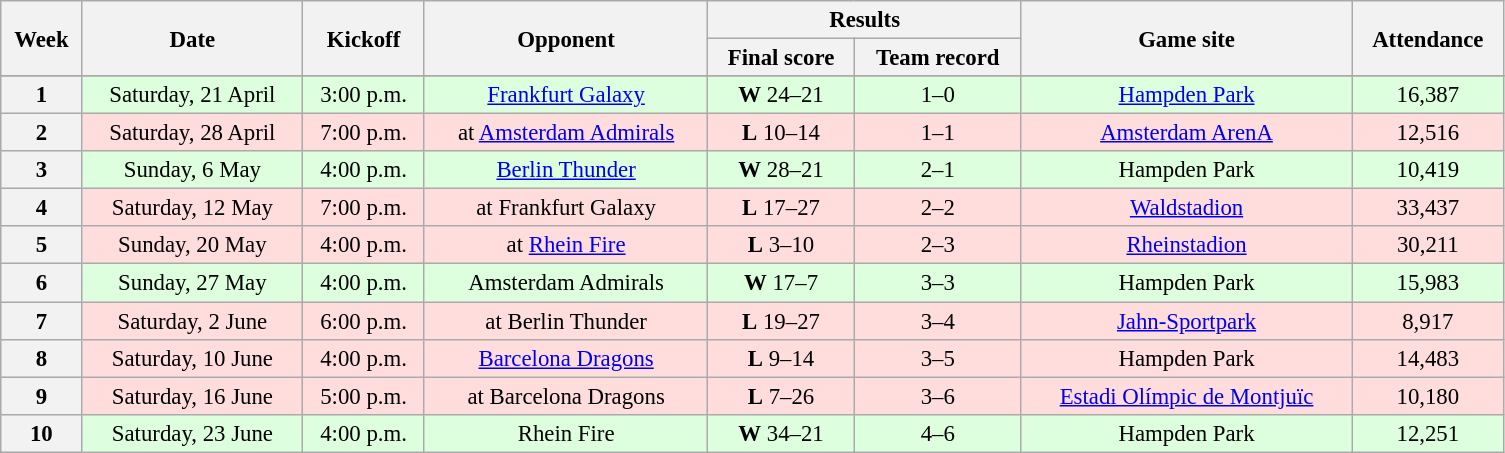<table class="wikitable" style="font-size:95%; text-align:center; width:66em">
<tr>
<th rowspan="2">Week</th>
<th rowspan="2">Date</th>
<th rowspan="2">Kickoff </th>
<th rowspan="2">Opponent</th>
<th colspan="2">Results</th>
<th rowspan="2">Game site</th>
<th rowspan="2">Attendance</th>
</tr>
<tr>
<th>Final score</th>
<th>Team record</th>
</tr>
<tr>
</tr>
<tr bgcolor="#DDFFDD">
<th>1</th>
<td>Saturday, 21 April</td>
<td>3:00 p.m.</td>
<td><a href='#'>Frankfurt Galaxy</a></td>
<td><strong>W</strong> 24–21</td>
<td>1–0</td>
<td><a href='#'>Hampden Park</a></td>
<td>16,387</td>
</tr>
<tr bgcolor="#FFDDDD">
<th>2</th>
<td>Saturday, 28 April</td>
<td>7:00 p.m.</td>
<td>at <a href='#'>Amsterdam Admirals</a></td>
<td><strong>L</strong> 10–14</td>
<td>1–1</td>
<td><a href='#'>Amsterdam ArenA</a></td>
<td>12,516</td>
</tr>
<tr bgcolor="#DDFFDD">
<th>3</th>
<td>Sunday, 6 May</td>
<td>4:00 p.m.</td>
<td><a href='#'>Berlin Thunder</a></td>
<td><strong>W</strong> 28–21</td>
<td>2–1</td>
<td>Hampden Park</td>
<td>10,419</td>
</tr>
<tr bgcolor="#FFDDDD">
<th>4</th>
<td>Saturday, 12 May</td>
<td>7:00 p.m.</td>
<td>at Frankfurt Galaxy</td>
<td><strong>L</strong> 17–27</td>
<td>2–2</td>
<td><a href='#'>Waldstadion</a></td>
<td>33,437</td>
</tr>
<tr bgcolor="#FFDDDD">
<th>5</th>
<td>Sunday, 20 May</td>
<td>4:00 p.m.</td>
<td>at <a href='#'>Rhein Fire</a></td>
<td><strong>L</strong> 3–10</td>
<td>2–3</td>
<td><a href='#'>Rheinstadion</a></td>
<td>30,211</td>
</tr>
<tr bgcolor="#DDFFDD">
<th>6</th>
<td>Sunday, 27 May</td>
<td>4:00 p.m.</td>
<td>Amsterdam Admirals</td>
<td><strong>W</strong> 17–7</td>
<td>3–3</td>
<td>Hampden Park</td>
<td>15,983</td>
</tr>
<tr bgcolor="#FFDDDD">
<th>7</th>
<td>Saturday, 2 June</td>
<td>6:00 p.m.</td>
<td>at Berlin Thunder</td>
<td><strong>L</strong> 19–27</td>
<td>3–4</td>
<td><a href='#'>Jahn-Sportpark</a></td>
<td>8,917</td>
</tr>
<tr bgcolor="#FFDDDD">
<th>8</th>
<td>Saturday, 10 June</td>
<td>4:00 p.m.</td>
<td><a href='#'>Barcelona Dragons</a></td>
<td><strong>L</strong> 9–14</td>
<td>3–5</td>
<td>Hampden Park</td>
<td>14,483</td>
</tr>
<tr bgcolor="#FFDDDD">
<th>9</th>
<td>Saturday, 16 June</td>
<td>5:00 p.m.</td>
<td>at Barcelona Dragons</td>
<td><strong>L</strong> 7–26</td>
<td>3–6</td>
<td><a href='#'>Estadi Olímpic de Montjuïc</a></td>
<td>10,180</td>
</tr>
<tr bgcolor="#DDFFDD">
<th>10</th>
<td>Saturday, 23 June</td>
<td>4:00 p.m.</td>
<td>Rhein Fire</td>
<td><strong>W</strong> 34–21</td>
<td>4–6</td>
<td>Hampden Park</td>
<td>12,251</td>
</tr>
</table>
